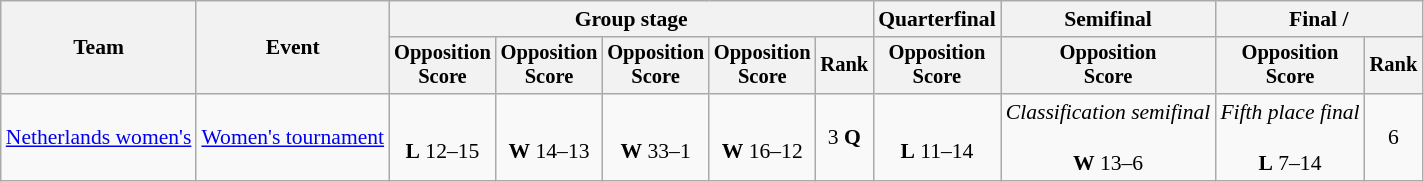<table class=wikitable style=font-size:90%;text-align:center>
<tr>
<th rowspan=2>Team</th>
<th rowspan=2>Event</th>
<th colspan=5>Group stage</th>
<th>Quarterfinal</th>
<th>Semifinal</th>
<th colspan=2>Final / </th>
</tr>
<tr style=font-size:95%>
<th>Opposition<br>Score</th>
<th>Opposition<br>Score</th>
<th>Opposition<br>Score</th>
<th>Opposition<br>Score</th>
<th>Rank</th>
<th>Opposition<br>Score</th>
<th>Opposition<br>Score</th>
<th>Opposition<br>Score</th>
<th>Rank</th>
</tr>
<tr>
<td align=left><a href='#'>Netherlands women's</a></td>
<td align=left><a href='#'>Women's tournament</a></td>
<td><br><strong>L</strong> 12–15</td>
<td><br><strong>W</strong> 14–13</td>
<td><br><strong>W</strong> 33–1</td>
<td><br><strong>W</strong> 16–12</td>
<td>3 <strong>Q</strong></td>
<td><br><strong>L</strong> 11–14</td>
<td><em>Classification semifinal</em><br><br><strong>W</strong> 13–6</td>
<td><em>Fifth place final</em><br><br><strong>L</strong> 7–14</td>
<td>6</td>
</tr>
</table>
